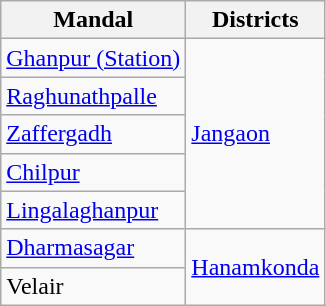<table class="wikitable sortable static-row-numbers static-row-header-hash">
<tr>
<th>Mandal</th>
<th>Districts</th>
</tr>
<tr>
<td><a href='#'>Ghanpur (Station)</a></td>
<td rowspan=5><a href='#'>Jangaon</a></td>
</tr>
<tr>
<td><a href='#'>Raghunathpalle</a></td>
</tr>
<tr>
<td><a href='#'>Zaffergadh</a></td>
</tr>
<tr>
<td><a href='#'>Chilpur</a></td>
</tr>
<tr>
<td><a href='#'>Lingalaghanpur</a></td>
</tr>
<tr>
<td><a href='#'>Dharmasagar</a></td>
<td rowspan=2><a href='#'>Hanamkonda</a></td>
</tr>
<tr>
<td>Velair</td>
</tr>
</table>
